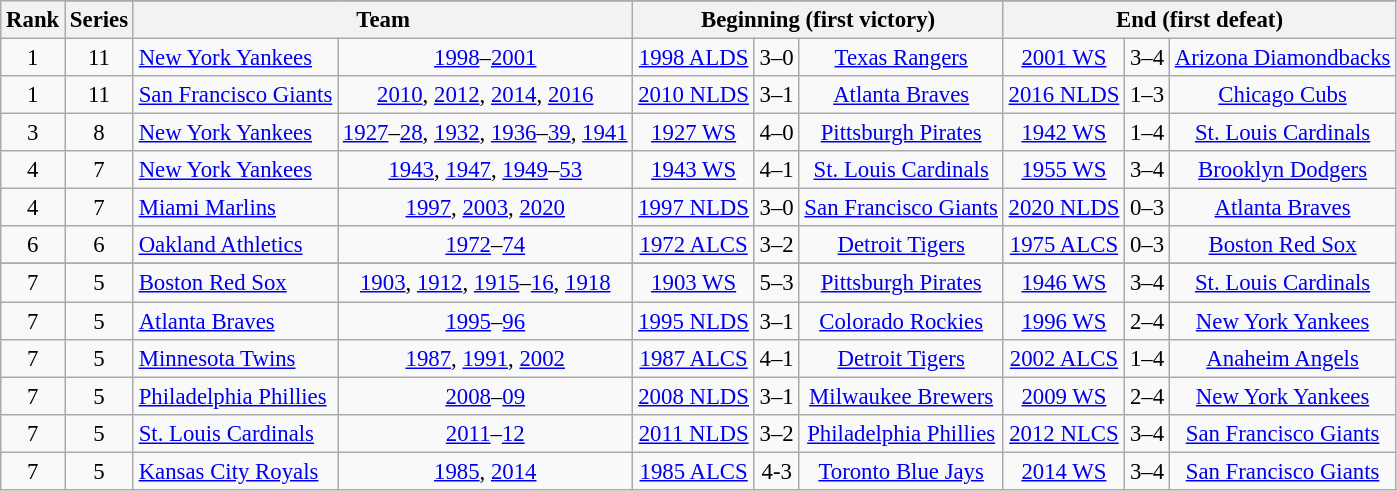<table class="wikitable sortable" style="font-size:95%">
<tr>
<th rowspan="2">Rank</th>
</tr>
<tr class="unsortable">
<th colspan="1">Series</th>
<th colspan="2">Team</th>
<th colspan="3">Beginning (first victory)</th>
<th colspan="3">End (first defeat)</th>
</tr>
<tr>
<td align="center">1 </td>
<td align="center">11</td>
<td><a href='#'>New York Yankees</a></td>
<td align="center"><a href='#'>1998</a>–<a href='#'>2001</a></td>
<td align="center"><a href='#'>1998 ALDS</a></td>
<td align="center">3–0</td>
<td align="center"><a href='#'>Texas Rangers</a></td>
<td align="center"><a href='#'>2001 WS</a></td>
<td align="center">3–4</td>
<td align="center"><a href='#'>Arizona Diamondbacks</a></td>
</tr>
<tr>
<td align="center">1 </td>
<td align="center">11</td>
<td><a href='#'>San Francisco Giants</a></td>
<td align="center"><a href='#'>2010</a>, <a href='#'>2012</a>, <a href='#'>2014</a>, <a href='#'>2016</a></td>
<td align="center"><a href='#'>2010 NLDS</a></td>
<td align="center">3–1</td>
<td align="center"><a href='#'>Atlanta Braves</a></td>
<td align="center"><a href='#'>2016 NLDS</a></td>
<td align="center">1–3</td>
<td align="center"><a href='#'>Chicago Cubs</a></td>
</tr>
<tr>
<td align="center">3</td>
<td align="center">8</td>
<td><a href='#'>New York Yankees</a></td>
<td align="center"><a href='#'>1927</a>–<a href='#'>28</a>, <a href='#'>1932</a>, <a href='#'>1936</a>–<a href='#'>39</a>, <a href='#'>1941</a></td>
<td align="center"><a href='#'>1927 WS</a></td>
<td align="center">4–0</td>
<td align="center"><a href='#'>Pittsburgh Pirates</a></td>
<td align="center"><a href='#'>1942 WS</a></td>
<td align="center">1–4</td>
<td align="center"><a href='#'>St. Louis Cardinals</a></td>
</tr>
<tr>
<td align="center">4 </td>
<td align="center">7</td>
<td><a href='#'>New York Yankees</a></td>
<td align="center"><a href='#'>1943</a>, <a href='#'>1947</a>, <a href='#'>1949</a>–<a href='#'>53</a></td>
<td align="center"><a href='#'>1943 WS</a></td>
<td align="center">4–1</td>
<td align="center"><a href='#'>St. Louis Cardinals</a></td>
<td align="center"><a href='#'>1955 WS</a></td>
<td align="center">3–4</td>
<td align="center"><a href='#'>Brooklyn Dodgers</a></td>
</tr>
<tr>
<td align="center">4 </td>
<td align="center">7</td>
<td><a href='#'>Miami Marlins</a></td>
<td align="center"><a href='#'>1997</a>, <a href='#'>2003</a>, <a href='#'>2020</a></td>
<td align="center"><a href='#'>1997 NLDS</a></td>
<td align="center">3–0</td>
<td align="center"><a href='#'>San Francisco Giants</a></td>
<td align="center"><a href='#'>2020 NLDS</a></td>
<td align="center">0–3</td>
<td align="center"><a href='#'>Atlanta Braves</a></td>
</tr>
<tr>
<td align="center">6</td>
<td align="center">6</td>
<td><a href='#'>Oakland Athletics</a></td>
<td align="center"><a href='#'>1972</a>–<a href='#'>74</a></td>
<td align="center"><a href='#'>1972 ALCS</a></td>
<td align="center">3–2</td>
<td align="center"><a href='#'>Detroit Tigers</a></td>
<td align="center"><a href='#'>1975 ALCS</a></td>
<td align="center">0–3</td>
<td align="center"><a href='#'>Boston Red Sox</a></td>
</tr>
<tr>
</tr>
<tr>
<td align="center">7 </td>
<td align="center">5</td>
<td><a href='#'>Boston Red Sox</a></td>
<td align="center"><a href='#'>1903</a>, <a href='#'>1912</a>, <a href='#'>1915</a>–<a href='#'>16</a>, <a href='#'>1918</a></td>
<td align="center"><a href='#'>1903 WS</a></td>
<td align="center">5–3</td>
<td align="center"><a href='#'>Pittsburgh Pirates</a></td>
<td align="center"><a href='#'>1946 WS</a></td>
<td align="center">3–4</td>
<td align="center"><a href='#'>St. Louis Cardinals</a></td>
</tr>
<tr>
<td align="center">7 </td>
<td align="center">5</td>
<td><a href='#'>Atlanta Braves</a></td>
<td align="center"><a href='#'>1995</a>–<a href='#'>96</a></td>
<td align="center"><a href='#'>1995 NLDS</a></td>
<td align="center">3–1</td>
<td align="center"><a href='#'>Colorado Rockies</a></td>
<td align="center"><a href='#'>1996 WS</a></td>
<td align="center">2–4</td>
<td align="center"><a href='#'>New York Yankees</a></td>
</tr>
<tr>
<td align="center">7 </td>
<td align="center">5</td>
<td><a href='#'>Minnesota Twins</a></td>
<td align="center"><a href='#'>1987</a>, <a href='#'>1991</a>, <a href='#'>2002</a></td>
<td align="center"><a href='#'>1987 ALCS</a></td>
<td align="center">4–1</td>
<td align="center"><a href='#'>Detroit Tigers</a></td>
<td align="center"><a href='#'>2002 ALCS</a></td>
<td align="center">1–4</td>
<td align="center"><a href='#'>Anaheim Angels</a></td>
</tr>
<tr>
<td align="center">7 </td>
<td align="center">5</td>
<td><a href='#'>Philadelphia Phillies</a></td>
<td align="center"><a href='#'>2008</a>–<a href='#'>09</a></td>
<td align="center"><a href='#'>2008 NLDS</a></td>
<td align="center">3–1</td>
<td align="center"><a href='#'>Milwaukee Brewers</a></td>
<td align="center"><a href='#'>2009 WS</a></td>
<td align="center">2–4</td>
<td align="center"><a href='#'>New York Yankees</a></td>
</tr>
<tr>
<td align="center">7 </td>
<td align="center">5</td>
<td><a href='#'>St. Louis Cardinals</a></td>
<td align="center"><a href='#'>2011</a>–<a href='#'>12</a></td>
<td align="center"><a href='#'>2011 NLDS</a></td>
<td align="center">3–2</td>
<td align="center"><a href='#'>Philadelphia Phillies</a></td>
<td align="center"><a href='#'>2012 NLCS</a></td>
<td align="center">3–4</td>
<td align="center"><a href='#'>San Francisco Giants</a></td>
</tr>
<tr>
<td align="center">7 </td>
<td align="center">5</td>
<td><a href='#'>Kansas City Royals</a></td>
<td align="center"><a href='#'>1985</a>, <a href='#'>2014</a></td>
<td align="center"><a href='#'>1985 ALCS</a></td>
<td align="center">4-3</td>
<td align="center"><a href='#'>Toronto Blue Jays</a></td>
<td align="center"><a href='#'>2014 WS</a></td>
<td align="center">3–4</td>
<td align="center"><a href='#'>San Francisco Giants</a></td>
</tr>
</table>
